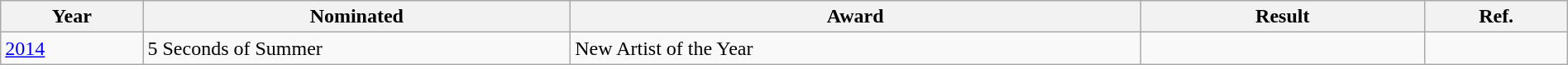<table class="wikitable" style="width:100%;">
<tr>
<th width=5%>Year</th>
<th style="width:15%;">Nominated</th>
<th style="width:20%;">Award</th>
<th style="width:10%;">Result</th>
<th style="width:5%;">Ref.</th>
</tr>
<tr>
<td><a href='#'>2014</a></td>
<td>5 Seconds of Summer</td>
<td>New Artist of the Year</td>
<td></td>
<td></td>
</tr>
</table>
